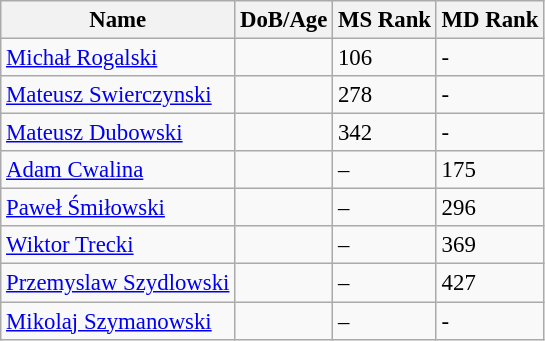<table class="wikitable" style="text-align: left; font-size:95%;">
<tr>
<th>Name</th>
<th>DoB/Age</th>
<th>MS Rank</th>
<th>MD Rank</th>
</tr>
<tr>
<td><a href='#'>Michał Rogalski</a></td>
<td></td>
<td>106</td>
<td>-</td>
</tr>
<tr>
<td><a href='#'>Mateusz Swierczynski</a></td>
<td></td>
<td>278</td>
<td>-</td>
</tr>
<tr>
<td><a href='#'>Mateusz Dubowski</a></td>
<td></td>
<td>342</td>
<td>-</td>
</tr>
<tr>
<td><a href='#'>Adam Cwalina</a></td>
<td></td>
<td>–</td>
<td>175</td>
</tr>
<tr>
<td><a href='#'>Paweł Śmiłowski</a></td>
<td></td>
<td>–</td>
<td>296</td>
</tr>
<tr>
<td><a href='#'>Wiktor Trecki</a></td>
<td></td>
<td>–</td>
<td>369</td>
</tr>
<tr>
<td><a href='#'>Przemyslaw Szydlowski</a></td>
<td></td>
<td>–</td>
<td>427</td>
</tr>
<tr>
<td><a href='#'>Mikolaj Szymanowski</a></td>
<td></td>
<td>–</td>
<td>-</td>
</tr>
</table>
